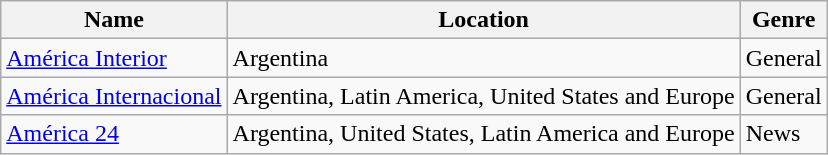<table class="wikitable">
<tr>
<th>Name</th>
<th>Location</th>
<th>Genre</th>
</tr>
<tr>
<td><a href='#'>América Interior</a></td>
<td>Argentina</td>
<td>General</td>
</tr>
<tr>
<td><a href='#'>América Internacional</a></td>
<td>Argentina, Latin America, United States and Europe</td>
<td>General</td>
</tr>
<tr>
<td><a href='#'>América 24</a></td>
<td>Argentina, United States, Latin America and Europe</td>
<td>News</td>
</tr>
</table>
